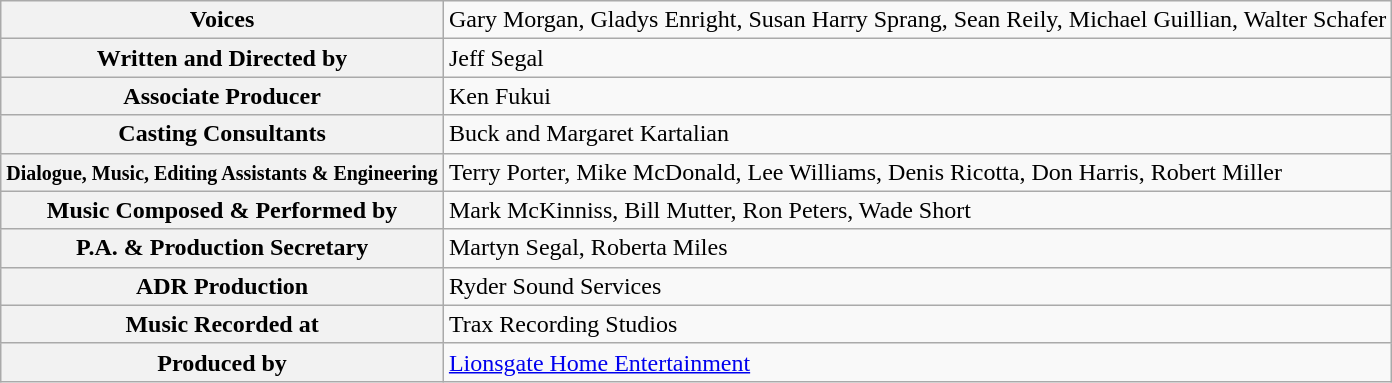<table class="wikitable">
<tr>
<th>Voices</th>
<td>Gary Morgan, Gladys Enright, Susan Harry Sprang, Sean Reily, Michael Guillian, Walter Schafer</td>
</tr>
<tr>
<th>Written and Directed by</th>
<td>Jeff Segal</td>
</tr>
<tr>
<th>Associate Producer</th>
<td>Ken Fukui</td>
</tr>
<tr>
<th>Casting Consultants</th>
<td>Buck and Margaret Kartalian</td>
</tr>
<tr>
<th><small>Dialogue, Music, Editing Assistants & Engineering</small></th>
<td>Terry Porter, Mike McDonald, Lee Williams, Denis Ricotta, Don Harris, Robert Miller</td>
</tr>
<tr>
<th>Music Composed & Performed by</th>
<td>Mark McKinniss, Bill Mutter, Ron Peters, Wade Short</td>
</tr>
<tr>
<th>P.A. & Production Secretary</th>
<td>Martyn Segal, Roberta Miles</td>
</tr>
<tr>
<th>ADR Production</th>
<td>Ryder Sound Services</td>
</tr>
<tr>
<th>Music Recorded at</th>
<td>Trax Recording Studios</td>
</tr>
<tr>
<th>Produced by</th>
<td><a href='#'>Lionsgate Home Entertainment</a></td>
</tr>
</table>
